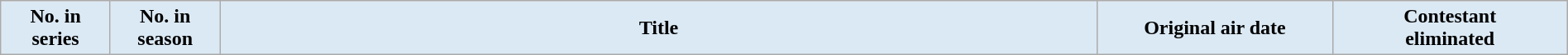<table class="wikitable plainrowheaders" style="width:100%; margin:auto; background:#fff;">
<tr>
<th scope="col" style="background:#dbe9f4; color:#000; text-align:center;" width=7%>No. in<br>series</th>
<th scope="col" style="background:#dbe9f4; color:#000; text-align:center;" width=7%>No. in<br>season</th>
<th scope="col" style="background:#dbe9f4; color:#000; text-align:center;" width=56%>Title</th>
<th scope="col" style="background:#dbe9f4; color:#000; text-align:center;" width=15%>Original air date</th>
<th scope="col" style="background:#dbe9f4; color:#000; text-align:center;" width=15%>Contestant<br>eliminated<br></th>
</tr>
</table>
